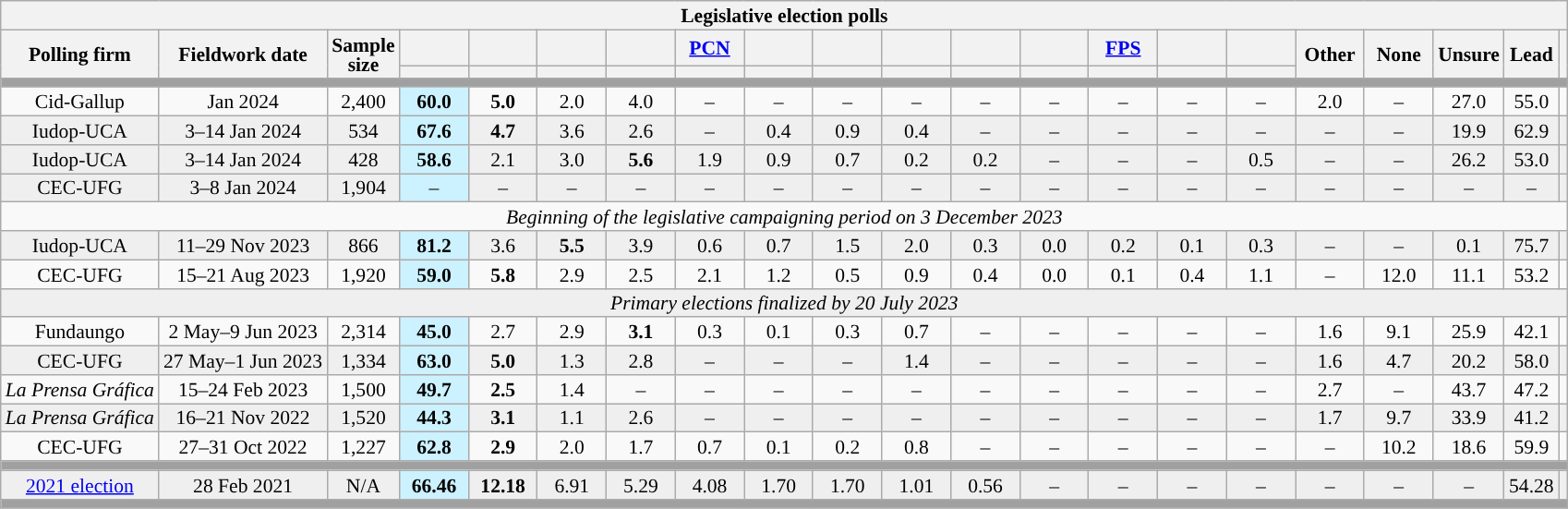<table class="wikitable mw-collapsible" style="text-align:center;font-size:90%;line-height:14px;">
<tr>
<th colspan="21">Legislative election polls</th>
</tr>
<tr>
<th rowspan="2">Polling firm</th>
<th rowspan="2">Fieldwork date</th>
<th rowspan="2">Sample<br>size</th>
<th style="width:43px;"></th>
<th style="width:43px;"></th>
<th style="width:43px;"></th>
<th style="width:43px;"></th>
<th style="width:43px;"><a href='#'>PCN</a></th>
<th style="width:43px;"></th>
<th style="width:43px;"></th>
<th style="width:43px;"></th>
<th style="width:43px;"></th>
<th style="width:43px;"></th>
<th style="width:43px;"><a href='#'>FPS</a></th>
<th style="width:43px;"></th>
<th style="width:43px;"></th>
<th style="width:43px;" rowspan="2">Other</th>
<th style="width:43px;" rowspan="2">None</th>
<th style="width:43px;" rowspan="2">Unsure</th>
<th style="width:30px;" rowspan="2">Lead</th>
<th rowspan="2"></th>
</tr>
<tr>
<th style="color:inherit;background:"></th>
<th style="color:inherit;background:"></th>
<th style="color:inherit;background:"></th>
<th style="color:inherit;background:"></th>
<th style="background:"></th>
<th style="color:inherit;background:"></th>
<th style="color:inherit;background:"></th>
<th style="color:inherit;background:"></th>
<th style="color:inherit;background:"></th>
<th style="color:inherit;background:"></th>
<th style="color:inherit;background:"></th>
<th style="color:inherit;background:"></th>
<th style="color:inherit;background:"></th>
</tr>
<tr>
<td colspan="21" style="background:#A0A0A0"></td>
</tr>
<tr>
<td>Cid-Gallup</td>
<td>Jan 2024</td>
<td>2,400</td>
<td style="background:#CCF1FF;"><strong>60.0</strong><br></td>
<td><strong>5.0</strong><br></td>
<td>2.0<br></td>
<td>4.0<br></td>
<td>–<br></td>
<td>–<br></td>
<td>–<br></td>
<td>–<br></td>
<td>–<br></td>
<td>–<br></td>
<td>–<br></td>
<td>–<br></td>
<td>–<br></td>
<td>2.0<br></td>
<td>–</td>
<td>27.0</td>
<td style="background:">55.0</td>
<td></td>
</tr>
<tr style="background:#EFEFEF;">
<td>Iudop-UCA</td>
<td>3–14 Jan 2024</td>
<td>534</td>
<td style="background:#CCF1FF;"><strong>67.6</strong></td>
<td><strong>4.7</strong></td>
<td>3.6</td>
<td>2.6</td>
<td>–</td>
<td>0.4</td>
<td>0.9</td>
<td>0.4</td>
<td>–</td>
<td>–</td>
<td>–</td>
<td>–</td>
<td>–</td>
<td>–</td>
<td>–</td>
<td>19.9</td>
<td style="background:">62.9</td>
<td></td>
</tr>
<tr style="background:#EFEFEF;">
<td>Iudop-UCA</td>
<td>3–14 Jan 2024</td>
<td>428</td>
<td style="background:#CCF1FF;"><strong>58.6</strong></td>
<td>2.1</td>
<td>3.0</td>
<td><strong>5.6</strong></td>
<td>1.9</td>
<td>0.9</td>
<td>0.7</td>
<td>0.2</td>
<td>0.2</td>
<td>–</td>
<td>–</td>
<td>–</td>
<td>0.5</td>
<td>–</td>
<td>–</td>
<td>26.2</td>
<td style="background:">53.0</td>
<td></td>
</tr>
<tr style="background:#EFEFEF;">
<td>CEC-UFG</td>
<td>3–8 Jan 2024</td>
<td>1,904</td>
<td style="background:#CCF1FF;">–<br></td>
<td>–<br></td>
<td>–<br></td>
<td>–<br></td>
<td>–<br></td>
<td>–<br></td>
<td>–<br></td>
<td>–<br></td>
<td>–<br></td>
<td>–<br></td>
<td>–<br></td>
<td>–<br></td>
<td>–<br></td>
<td>–</td>
<td>–</td>
<td>–</td>
<td style="background:">–</td>
<td></td>
</tr>
<tr>
<td colspan="21"><em>Beginning of the legislative campaigning period on 3 December 2023</em></td>
</tr>
<tr style="background:#EFEFEF;">
<td>Iudop-UCA</td>
<td>11–29 Nov 2023</td>
<td>866</td>
<td style="background:#CCF1FF;"><strong>81.2</strong></td>
<td>3.6</td>
<td><strong>5.5</strong></td>
<td>3.9</td>
<td>0.6</td>
<td>0.7</td>
<td>1.5</td>
<td>2.0</td>
<td>0.3</td>
<td>0.0</td>
<td>0.2</td>
<td>0.1</td>
<td>0.3</td>
<td>–</td>
<td>–</td>
<td>0.1</td>
<td style="background:">75.7</td>
<td></td>
</tr>
<tr>
<td>CEC-UFG</td>
<td>15–21 Aug 2023</td>
<td>1,920</td>
<td style="background:#CCF1FF;"><strong>59.0</strong><br></td>
<td><strong>5.8</strong><br></td>
<td>2.9<br></td>
<td>2.5<br></td>
<td>2.1<br></td>
<td>1.2<br></td>
<td>0.5<br></td>
<td>0.9<br></td>
<td>0.4<br></td>
<td>0.0<br></td>
<td>0.1<br></td>
<td>0.4<br></td>
<td>1.1<br></td>
<td>–</td>
<td>12.0</td>
<td>11.1</td>
<td style="background:">53.2</td>
<td></td>
</tr>
<tr>
<td colspan="21" style="background:#EFEFEF;"><em>Primary elections finalized by 20 July 2023</em></td>
</tr>
<tr>
<td>Fundaungo</td>
<td>2 May–9 Jun 2023</td>
<td>2,314</td>
<td style="background:#CCF1FF;"><strong>45.0</strong></td>
<td>2.7</td>
<td>2.9</td>
<td><strong>3.1</strong></td>
<td>0.3</td>
<td>0.1</td>
<td>0.3</td>
<td>0.7</td>
<td>–</td>
<td>–</td>
<td>–</td>
<td>–</td>
<td>–</td>
<td>1.6</td>
<td>9.1</td>
<td>25.9</td>
<td style="background:">42.1</td>
<td></td>
</tr>
<tr style="background:#EFEFEF;">
<td>CEC-UFG</td>
<td>27 May–1 Jun 2023</td>
<td>1,334</td>
<td style="background:#CCF1FF;"><strong>63.0</strong></td>
<td><strong>5.0</strong></td>
<td>1.3</td>
<td>2.8</td>
<td>–</td>
<td>–</td>
<td>–</td>
<td>1.4</td>
<td>–</td>
<td>–</td>
<td>–</td>
<td>–</td>
<td>–</td>
<td>1.6</td>
<td>4.7</td>
<td>20.2</td>
<td style="background:">58.0</td>
<td></td>
</tr>
<tr>
<td><em>La Prensa Gráfica</em></td>
<td>15–24 Feb 2023</td>
<td>1,500</td>
<td style="background:#CCF1FF;"><strong>49.7</strong></td>
<td><strong>2.5</strong></td>
<td>1.4</td>
<td>–</td>
<td>–</td>
<td>–</td>
<td>–</td>
<td>–</td>
<td>–</td>
<td>–</td>
<td>–</td>
<td>–</td>
<td>–</td>
<td>2.7</td>
<td>–</td>
<td>43.7</td>
<td style="background:">47.2</td>
<td></td>
</tr>
<tr style="background:#EFEFEF;">
<td><em>La Prensa Gráfica</em></td>
<td>16–21 Nov 2022</td>
<td>1,520</td>
<td style="background:#CCF1FF;"><strong>44.3</strong></td>
<td><strong>3.1</strong></td>
<td>1.1</td>
<td>2.6</td>
<td>–</td>
<td>–</td>
<td>–</td>
<td>–</td>
<td>–</td>
<td>–</td>
<td>–</td>
<td>–</td>
<td>–</td>
<td>1.7</td>
<td>9.7</td>
<td>33.9</td>
<td style="background:">41.2</td>
<td></td>
</tr>
<tr>
<td>CEC-UFG</td>
<td>27–31 Oct 2022</td>
<td>1,227</td>
<td style="background:#CCF1FF;"><strong>62.8</strong></td>
<td><strong>2.9</strong></td>
<td>2.0</td>
<td>1.7</td>
<td>0.7</td>
<td>0.1</td>
<td>0.2</td>
<td>0.8</td>
<td>–</td>
<td>–</td>
<td>–</td>
<td>–</td>
<td>–</td>
<td>–</td>
<td>10.2</td>
<td>18.6</td>
<td style="background:">59.9</td>
<td></td>
</tr>
<tr>
<td colspan="21" style="background:#A0A0A0"></td>
</tr>
<tr style="background:#EFEFEF;">
<td><a href='#'>2021 election</a></td>
<td>28 Feb 2021</td>
<td>N/A</td>
<td style="background:#CCF1FF;"><strong>66.46</strong><br></td>
<td><strong>12.18</strong><br></td>
<td>6.91<br></td>
<td>5.29<br></td>
<td>4.08<br></td>
<td>1.70<br></td>
<td>1.70<br></td>
<td>1.01<br></td>
<td>0.56<br></td>
<td>–</td>
<td>–</td>
<td>–</td>
<td>–</td>
<td>–</td>
<td>–</td>
<td>–</td>
<td style="background:">54.28</td>
<td></td>
</tr>
<tr>
<td colspan="21" style="background:#A0A0A0"></td>
</tr>
</table>
